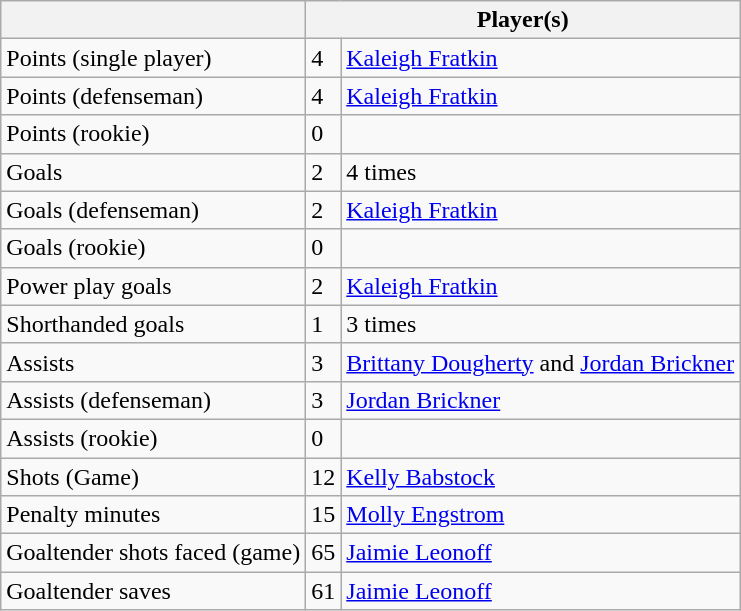<table class="wikitable">
<tr>
<th></th>
<th colspan="2">Player(s)</th>
</tr>
<tr>
<td>Points (single player)</td>
<td>4</td>
<td><a href='#'>Kaleigh Fratkin</a></td>
</tr>
<tr>
<td>Points (defenseman)</td>
<td>4</td>
<td><a href='#'>Kaleigh Fratkin</a></td>
</tr>
<tr>
<td>Points (rookie)</td>
<td>0</td>
<td></td>
</tr>
<tr>
<td>Goals</td>
<td>2</td>
<td>4 times</td>
</tr>
<tr>
<td>Goals (defenseman)</td>
<td>2</td>
<td><a href='#'>Kaleigh Fratkin</a></td>
</tr>
<tr>
<td>Goals (rookie)</td>
<td>0</td>
<td></td>
</tr>
<tr>
<td>Power play goals</td>
<td>2</td>
<td><a href='#'>Kaleigh Fratkin</a></td>
</tr>
<tr>
<td>Shorthanded goals</td>
<td>1</td>
<td>3 times</td>
</tr>
<tr>
<td>Assists</td>
<td>3</td>
<td><a href='#'>Brittany Dougherty</a> and <a href='#'>Jordan Brickner</a></td>
</tr>
<tr>
<td>Assists (defenseman)</td>
<td>3</td>
<td><a href='#'>Jordan Brickner</a></td>
</tr>
<tr>
<td>Assists (rookie)</td>
<td>0</td>
<td></td>
</tr>
<tr>
<td>Shots (Game)</td>
<td>12</td>
<td><a href='#'>Kelly Babstock</a></td>
</tr>
<tr>
<td>Penalty minutes</td>
<td>15</td>
<td><a href='#'>Molly Engstrom</a></td>
</tr>
<tr>
<td>Goaltender shots faced (game)</td>
<td>65</td>
<td><a href='#'>Jaimie Leonoff</a></td>
</tr>
<tr>
<td>Goaltender saves</td>
<td>61</td>
<td><a href='#'>Jaimie Leonoff</a></td>
</tr>
</table>
